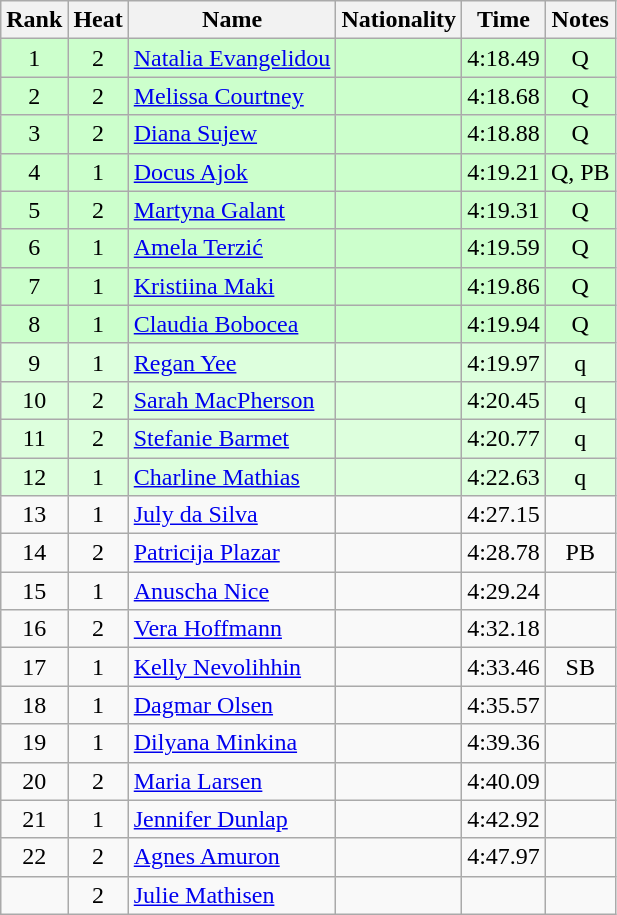<table class="wikitable sortable" style="text-align:center">
<tr>
<th>Rank</th>
<th>Heat</th>
<th>Name</th>
<th>Nationality</th>
<th>Time</th>
<th>Notes</th>
</tr>
<tr bgcolor=ccffcc>
<td>1</td>
<td>2</td>
<td align=left><a href='#'>Natalia Evangelidou</a></td>
<td align=left></td>
<td>4:18.49</td>
<td>Q</td>
</tr>
<tr bgcolor=ccffcc>
<td>2</td>
<td>2</td>
<td align=left><a href='#'>Melissa Courtney</a></td>
<td align=left></td>
<td>4:18.68</td>
<td>Q</td>
</tr>
<tr bgcolor=ccffcc>
<td>3</td>
<td>2</td>
<td align=left><a href='#'>Diana Sujew</a></td>
<td align=left></td>
<td>4:18.88</td>
<td>Q</td>
</tr>
<tr bgcolor=ccffcc>
<td>4</td>
<td>1</td>
<td align=left><a href='#'>Docus Ajok</a></td>
<td align=left></td>
<td>4:19.21</td>
<td>Q, PB</td>
</tr>
<tr bgcolor=ccffcc>
<td>5</td>
<td>2</td>
<td align=left><a href='#'>Martyna Galant</a></td>
<td align=left></td>
<td>4:19.31</td>
<td>Q</td>
</tr>
<tr bgcolor=ccffcc>
<td>6</td>
<td>1</td>
<td align=left><a href='#'>Amela Terzić</a></td>
<td align=left></td>
<td>4:19.59</td>
<td>Q</td>
</tr>
<tr bgcolor=ccffcc>
<td>7</td>
<td>1</td>
<td align=left><a href='#'>Kristiina Maki</a></td>
<td align=left></td>
<td>4:19.86</td>
<td>Q</td>
</tr>
<tr bgcolor=ccffcc>
<td>8</td>
<td>1</td>
<td align=left><a href='#'>Claudia Bobocea</a></td>
<td align=left></td>
<td>4:19.94</td>
<td>Q</td>
</tr>
<tr bgcolor=ddffdd>
<td>9</td>
<td>1</td>
<td align=left><a href='#'>Regan Yee</a></td>
<td align=left></td>
<td>4:19.97</td>
<td>q</td>
</tr>
<tr bgcolor=ddffdd>
<td>10</td>
<td>2</td>
<td align=left><a href='#'>Sarah MacPherson</a></td>
<td align=left></td>
<td>4:20.45</td>
<td>q</td>
</tr>
<tr bgcolor=ddffdd>
<td>11</td>
<td>2</td>
<td align=left><a href='#'>Stefanie Barmet</a></td>
<td align=left></td>
<td>4:20.77</td>
<td>q</td>
</tr>
<tr bgcolor=ddffdd>
<td>12</td>
<td>1</td>
<td align=left><a href='#'>Charline Mathias</a></td>
<td align=left></td>
<td>4:22.63</td>
<td>q</td>
</tr>
<tr>
<td>13</td>
<td>1</td>
<td align=left><a href='#'>July da Silva</a></td>
<td align=left></td>
<td>4:27.15</td>
<td></td>
</tr>
<tr>
<td>14</td>
<td>2</td>
<td align=left><a href='#'>Patricija Plazar</a></td>
<td align=left></td>
<td>4:28.78</td>
<td>PB</td>
</tr>
<tr>
<td>15</td>
<td>1</td>
<td align=left><a href='#'>Anuscha Nice</a></td>
<td align=left></td>
<td>4:29.24</td>
<td></td>
</tr>
<tr>
<td>16</td>
<td>2</td>
<td align=left><a href='#'>Vera Hoffmann</a></td>
<td align=left></td>
<td>4:32.18</td>
<td></td>
</tr>
<tr>
<td>17</td>
<td>1</td>
<td align=left><a href='#'>Kelly Nevolihhin</a></td>
<td align=left></td>
<td>4:33.46</td>
<td>SB</td>
</tr>
<tr>
<td>18</td>
<td>1</td>
<td align=left><a href='#'>Dagmar Olsen</a></td>
<td align=left></td>
<td>4:35.57</td>
<td></td>
</tr>
<tr>
<td>19</td>
<td>1</td>
<td align=left><a href='#'>Dilyana Minkina</a></td>
<td align=left></td>
<td>4:39.36</td>
<td></td>
</tr>
<tr>
<td>20</td>
<td>2</td>
<td align=left><a href='#'>Maria Larsen</a></td>
<td align=left></td>
<td>4:40.09</td>
<td></td>
</tr>
<tr>
<td>21</td>
<td>1</td>
<td align=left><a href='#'>Jennifer Dunlap</a></td>
<td align=left></td>
<td>4:42.92</td>
<td></td>
</tr>
<tr>
<td>22</td>
<td>2</td>
<td align=left><a href='#'>Agnes Amuron</a></td>
<td align=left></td>
<td>4:47.97</td>
<td></td>
</tr>
<tr>
<td></td>
<td>2</td>
<td align=left><a href='#'>Julie Mathisen</a></td>
<td align=left></td>
<td></td>
<td></td>
</tr>
</table>
